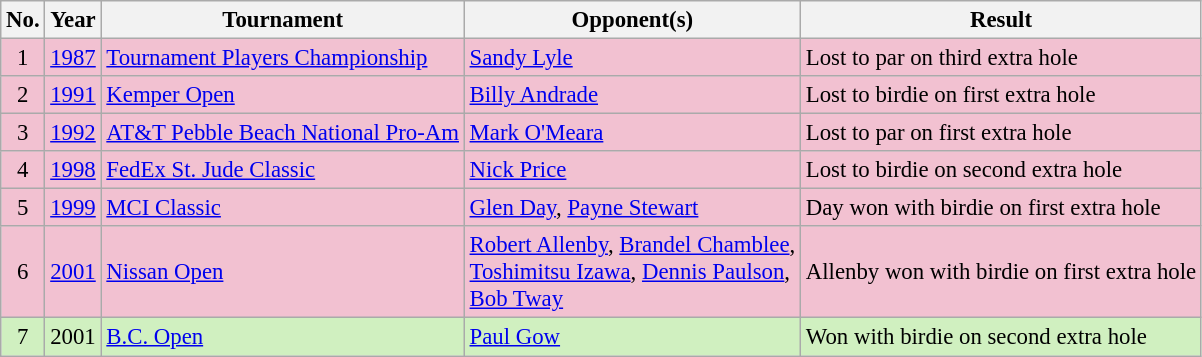<table class="wikitable" style="font-size:95%;">
<tr>
<th>No.</th>
<th>Year</th>
<th>Tournament</th>
<th>Opponent(s)</th>
<th>Result</th>
</tr>
<tr style="background:#F2C1D1;">
<td align=center>1</td>
<td><a href='#'>1987</a></td>
<td><a href='#'>Tournament Players Championship</a></td>
<td> <a href='#'>Sandy Lyle</a></td>
<td>Lost to par on third extra hole</td>
</tr>
<tr style="background:#F2C1D1;">
<td align=center>2</td>
<td><a href='#'>1991</a></td>
<td><a href='#'>Kemper Open</a></td>
<td> <a href='#'>Billy Andrade</a></td>
<td>Lost to birdie on first extra hole</td>
</tr>
<tr style="background:#F2C1D1;">
<td align=center>3</td>
<td><a href='#'>1992</a></td>
<td><a href='#'>AT&T Pebble Beach National Pro-Am</a></td>
<td> <a href='#'>Mark O'Meara</a></td>
<td>Lost to par on first extra hole</td>
</tr>
<tr style="background:#F2C1D1;">
<td align=center>4</td>
<td><a href='#'>1998</a></td>
<td><a href='#'>FedEx St. Jude Classic</a></td>
<td> <a href='#'>Nick Price</a></td>
<td>Lost to birdie on second extra hole</td>
</tr>
<tr style="background:#F2C1D1;">
<td align=center>5</td>
<td><a href='#'>1999</a></td>
<td><a href='#'>MCI Classic</a></td>
<td> <a href='#'>Glen Day</a>,  <a href='#'>Payne Stewart</a></td>
<td>Day won with birdie on first extra hole</td>
</tr>
<tr style="background:#F2C1D1;">
<td align=center>6</td>
<td><a href='#'>2001</a></td>
<td><a href='#'>Nissan Open</a></td>
<td> <a href='#'>Robert Allenby</a>,  <a href='#'>Brandel Chamblee</a>,<br> <a href='#'>Toshimitsu Izawa</a>,  <a href='#'>Dennis Paulson</a>,<br> <a href='#'>Bob Tway</a></td>
<td>Allenby won with birdie on first extra hole</td>
</tr>
<tr style="background:#D0F0C0;">
<td align=center>7</td>
<td>2001</td>
<td><a href='#'>B.C. Open</a></td>
<td> <a href='#'>Paul Gow</a></td>
<td>Won with birdie on second extra hole</td>
</tr>
</table>
